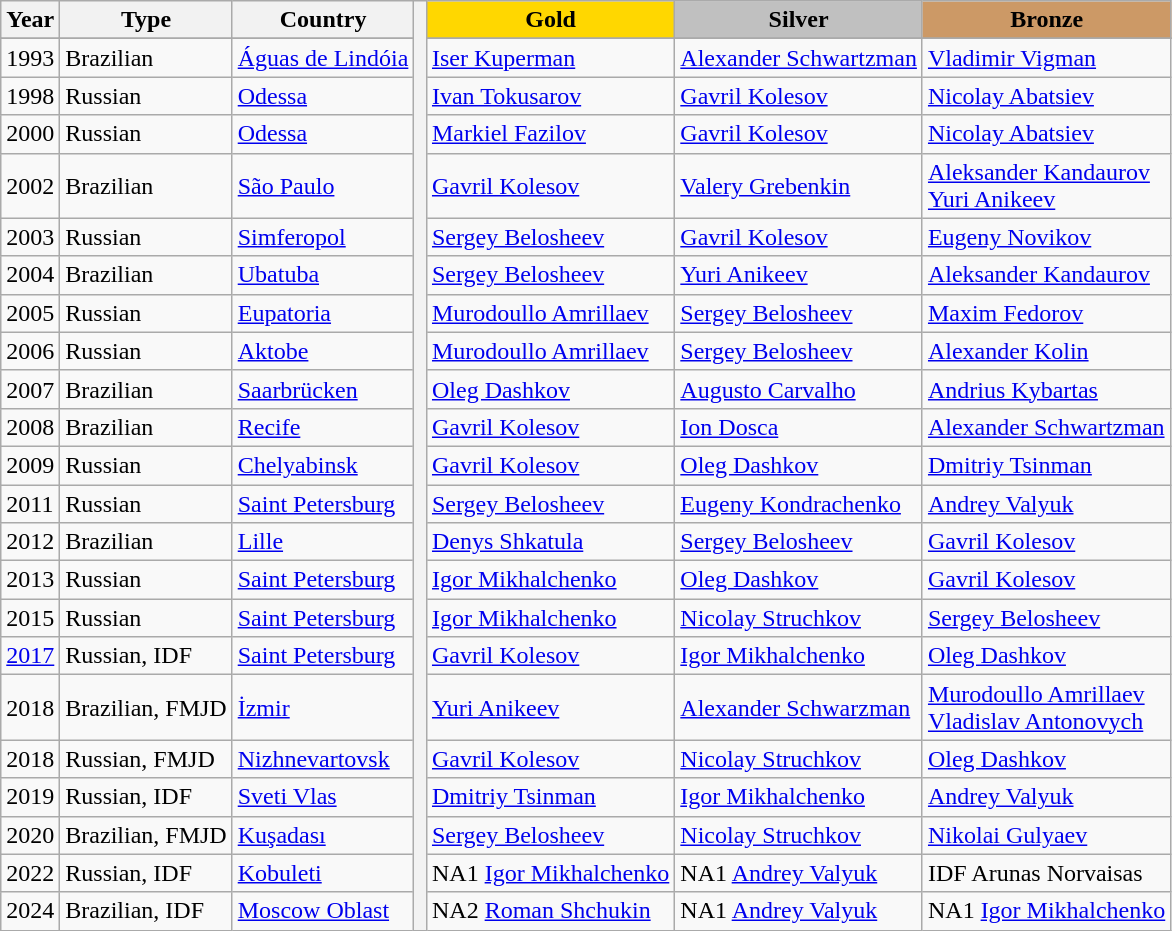<table class="wikitable">
<tr>
<th>Year</th>
<th>Type</th>
<th>Country</th>
<th width=1 rowspan=50></th>
<th style="background-color:gold;">Gold</th>
<th style="background-color:silver;">Silver</th>
<th style="background-color:#cc9966;">Bronze</th>
</tr>
<tr>
</tr>
<tr>
<td>1993</td>
<td>Brazilian</td>
<td> <a href='#'>Águas de Lindóia</a></td>
<td> <a href='#'>Iser Kuperman</a></td>
<td> <a href='#'>Alexander Schwartzman</a></td>
<td> <a href='#'>Vladimir Vigman</a></td>
</tr>
<tr>
<td>1998</td>
<td>Russian</td>
<td> <a href='#'>Odessa</a></td>
<td> <a href='#'>Ivan Tokusarov</a></td>
<td> <a href='#'>Gavril Kolesov</a></td>
<td> <a href='#'>Nicolay Abatsiev</a></td>
</tr>
<tr>
<td>2000</td>
<td>Russian</td>
<td> <a href='#'>Odessa</a></td>
<td> <a href='#'>Markiel Fazilov</a></td>
<td> <a href='#'>Gavril Kolesov</a></td>
<td> <a href='#'>Nicolay Abatsiev</a></td>
</tr>
<tr>
<td>2002</td>
<td>Brazilian</td>
<td> <a href='#'>São Paulo</a></td>
<td> <a href='#'>Gavril Kolesov</a></td>
<td> <a href='#'>Valery Grebenkin</a></td>
<td> <a href='#'>Aleksander Kandaurov</a><br> <a href='#'>Yuri Anikeev</a></td>
</tr>
<tr>
<td>2003</td>
<td>Russian</td>
<td> <a href='#'>Simferopol</a></td>
<td> <a href='#'>Sergey Belosheev</a></td>
<td> <a href='#'>Gavril Kolesov</a></td>
<td> <a href='#'>Eugeny Novikov</a></td>
</tr>
<tr>
<td>2004</td>
<td>Brazilian</td>
<td> <a href='#'>Ubatuba</a></td>
<td> <a href='#'>Sergey Belosheev</a></td>
<td> <a href='#'>Yuri Anikeev</a></td>
<td> <a href='#'>Aleksander Kandaurov</a></td>
</tr>
<tr>
<td>2005</td>
<td>Russian</td>
<td> <a href='#'>Eupatoria</a></td>
<td> <a href='#'>Murodoullo Amrillaev</a></td>
<td> <a href='#'>Sergey Belosheev</a></td>
<td> <a href='#'>Maxim Fedorov</a></td>
</tr>
<tr>
<td>2006</td>
<td>Russian</td>
<td> <a href='#'>Aktobe</a></td>
<td> <a href='#'>Murodoullo Amrillaev</a></td>
<td> <a href='#'>Sergey Belosheev</a></td>
<td> <a href='#'>Alexander Kolin</a></td>
</tr>
<tr>
<td>2007</td>
<td>Brazilian</td>
<td> <a href='#'>Saarbrücken</a></td>
<td> <a href='#'>Oleg Dashkov</a></td>
<td> <a href='#'>Augusto Carvalho</a></td>
<td> <a href='#'>Andrius Kybartas</a></td>
</tr>
<tr>
<td>2008</td>
<td>Brazilian</td>
<td> <a href='#'>Recife</a></td>
<td> <a href='#'>Gavril Kolesov</a></td>
<td> <a href='#'>Ion Dosca</a></td>
<td> <a href='#'>Alexander Schwartzman</a></td>
</tr>
<tr>
<td>2009</td>
<td>Russian</td>
<td> <a href='#'>Chelyabinsk</a></td>
<td> <a href='#'>Gavril Kolesov</a></td>
<td> <a href='#'>Oleg Dashkov</a></td>
<td> <a href='#'>Dmitriy Tsinman</a></td>
</tr>
<tr>
<td>2011</td>
<td>Russian</td>
<td> <a href='#'>Saint Petersburg</a></td>
<td> <a href='#'>Sergey Belosheev</a></td>
<td> <a href='#'>Eugeny Kondrachenko</a></td>
<td> <a href='#'>Andrey Valyuk</a></td>
</tr>
<tr>
<td>2012</td>
<td>Brazilian</td>
<td> <a href='#'>Lille</a></td>
<td> <a href='#'>Denys Shkatula</a></td>
<td> <a href='#'>Sergey Belosheev</a></td>
<td> <a href='#'>Gavril Kolesov</a></td>
</tr>
<tr>
<td>2013</td>
<td>Russian</td>
<td> <a href='#'>Saint Petersburg</a></td>
<td> <a href='#'>Igor Mikhalchenko</a></td>
<td> <a href='#'>Oleg Dashkov</a></td>
<td> <a href='#'>Gavril Kolesov</a></td>
</tr>
<tr>
<td>2015</td>
<td>Russian</td>
<td> <a href='#'>Saint Petersburg</a></td>
<td> <a href='#'>Igor Mikhalchenko</a></td>
<td> <a href='#'>Nicolay Struchkov</a></td>
<td> <a href='#'>Sergey Belosheev</a></td>
</tr>
<tr>
<td><a href='#'>2017</a></td>
<td>Russian, IDF</td>
<td> <a href='#'>Saint Petersburg</a></td>
<td> <a href='#'>Gavril Kolesov</a></td>
<td> <a href='#'>Igor Mikhalchenko</a></td>
<td> <a href='#'>Oleg Dashkov</a></td>
</tr>
<tr>
<td>2018</td>
<td>Brazilian, FMJD</td>
<td> <a href='#'>İzmir</a></td>
<td> <a href='#'>Yuri Anikeev</a></td>
<td> <a href='#'>Alexander Schwarzman</a></td>
<td> <a href='#'>Murodoullo Amrillaev</a><br> <a href='#'>Vladislav Antonovych</a></td>
</tr>
<tr>
<td>2018</td>
<td>Russian, FMJD</td>
<td> <a href='#'>Nizhnevartovsk</a></td>
<td> <a href='#'>Gavril Kolesov</a></td>
<td> <a href='#'>Nicolay Struchkov</a></td>
<td> <a href='#'>Oleg Dashkov</a></td>
</tr>
<tr>
<td>2019</td>
<td>Russian, IDF</td>
<td> <a href='#'>Sveti Vlas</a></td>
<td> <a href='#'>Dmitriy Tsinman</a></td>
<td> <a href='#'>Igor Mikhalchenko</a></td>
<td> <a href='#'>Andrey Valyuk</a></td>
</tr>
<tr>
<td>2020</td>
<td>Brazilian, FMJD</td>
<td> <a href='#'>Kuşadası</a></td>
<td> <a href='#'>Sergey Belosheev</a></td>
<td> <a href='#'>Nicolay Struchkov</a></td>
<td> <a href='#'>Nikolai Gulyaev</a></td>
</tr>
<tr>
<td>2022</td>
<td>Russian, IDF</td>
<td> <a href='#'>Kobuleti</a></td>
<td>NA1 <a href='#'>Igor Mikhalchenko</a></td>
<td>NA1 <a href='#'>Andrey Valyuk</a></td>
<td>IDF Arunas Norvaisas</td>
</tr>
<tr>
<td>2024</td>
<td>Brazilian, IDF</td>
<td> <a href='#'>Moscow Oblast</a></td>
<td>NA2 <a href='#'>Roman Shchukin</a></td>
<td>NA1 <a href='#'>Andrey Valyuk</a></td>
<td>NA1 <a href='#'>Igor Mikhalchenko</a></td>
</tr>
</table>
